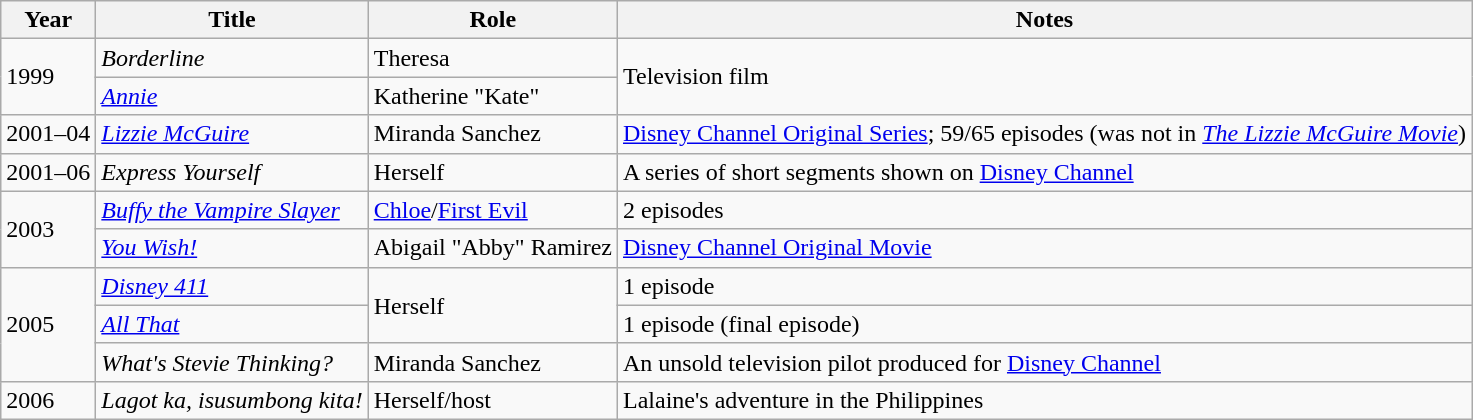<table class="wikitable sortable">
<tr>
<th>Year</th>
<th>Title</th>
<th>Role</th>
<th class="unsortable">Notes</th>
</tr>
<tr>
<td rowspan=2>1999</td>
<td><em>Borderline</em></td>
<td>Theresa</td>
<td rowspan=2>Television film</td>
</tr>
<tr>
<td><em><a href='#'>Annie</a></em></td>
<td>Katherine "Kate"</td>
</tr>
<tr>
<td>2001–04</td>
<td><em><a href='#'>Lizzie McGuire</a></em></td>
<td>Miranda Sanchez</td>
<td><a href='#'>Disney Channel Original Series</a>; 59/65 episodes (was not in <em><a href='#'>The Lizzie McGuire Movie</a></em>)</td>
</tr>
<tr>
<td>2001–06</td>
<td><em>Express Yourself</em></td>
<td>Herself</td>
<td>A series of short segments shown on <a href='#'>Disney Channel</a></td>
</tr>
<tr>
<td rowspan=2>2003</td>
<td><em><a href='#'>Buffy the Vampire Slayer</a></em></td>
<td><a href='#'>Chloe</a>/<a href='#'>First Evil</a></td>
<td>2 episodes</td>
</tr>
<tr>
<td><em><a href='#'>You Wish!</a></em></td>
<td>Abigail "Abby" Ramirez</td>
<td><a href='#'>Disney Channel Original Movie</a></td>
</tr>
<tr>
<td rowspan=3>2005</td>
<td><em><a href='#'>Disney 411</a></em></td>
<td rowspan=2>Herself</td>
<td>1 episode</td>
</tr>
<tr>
<td><em><a href='#'>All That</a></em></td>
<td>1 episode (final episode)</td>
</tr>
<tr>
<td><em>What's Stevie Thinking?</em></td>
<td>Miranda Sanchez</td>
<td>An unsold television pilot produced for <a href='#'>Disney Channel</a></td>
</tr>
<tr>
<td>2006</td>
<td><em>Lagot ka, isusumbong kita!</em></td>
<td>Herself/host</td>
<td>Lalaine's adventure in the Philippines</td>
</tr>
</table>
